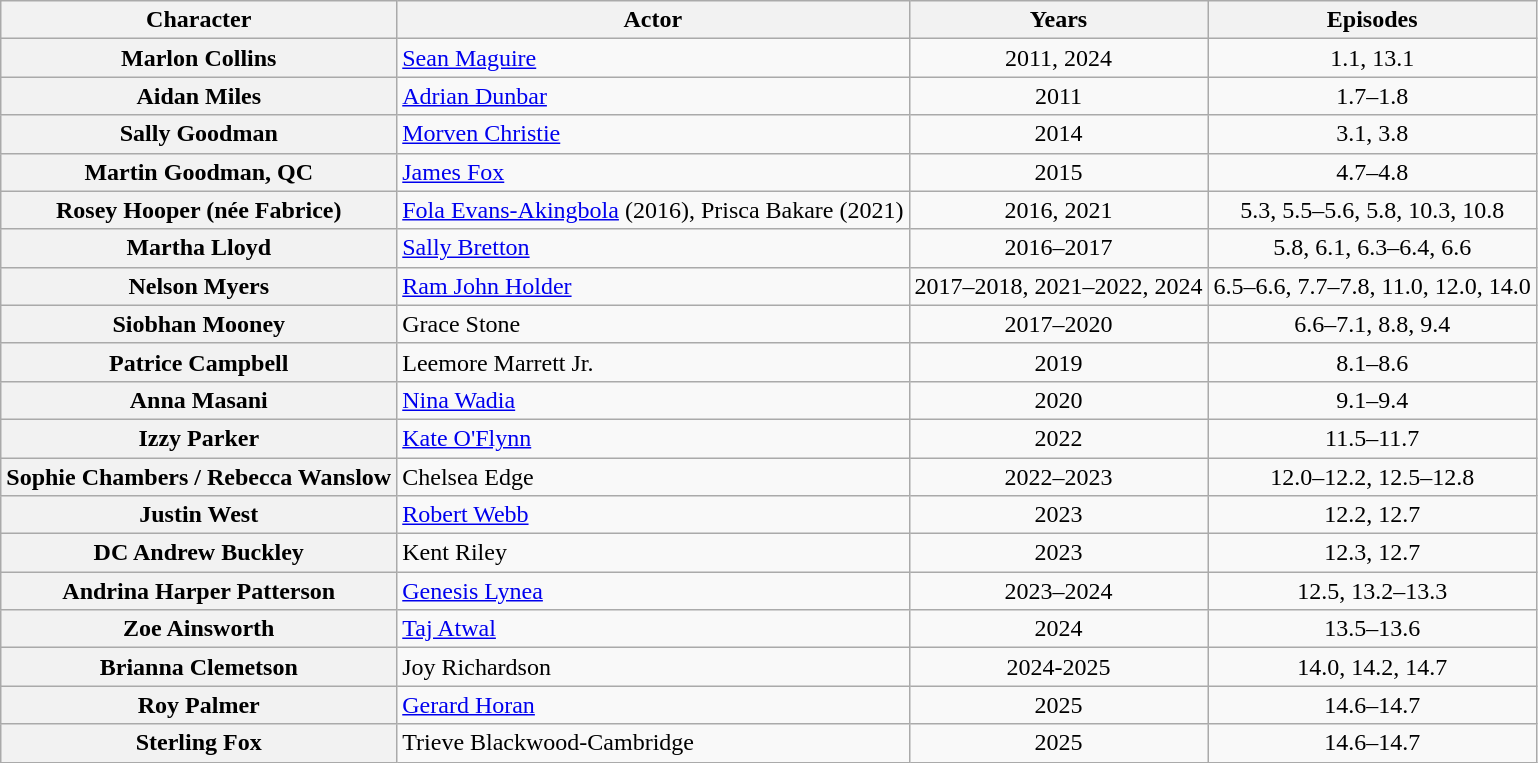<table class="wikitable sortable" style="text-align:center">
<tr>
<th scope="col">Character</th>
<th scope="col">Actor</th>
<th scope="col">Years</th>
<th scope="col">Episodes</th>
</tr>
<tr>
<th scope="row">Marlon Collins</th>
<td style="text-align:left;"><a href='#'>Sean Maguire</a></td>
<td>2011, 2024</td>
<td>1.1, 13.1</td>
</tr>
<tr>
<th scope="row">Aidan Miles</th>
<td style="text-align:left;"><a href='#'>Adrian Dunbar</a></td>
<td>2011</td>
<td>1.7–1.8</td>
</tr>
<tr>
<th scope="row">Sally Goodman</th>
<td style="text-align:left;"><a href='#'>Morven Christie</a></td>
<td>2014</td>
<td>3.1, 3.8</td>
</tr>
<tr>
<th scope="row">Martin Goodman, QC</th>
<td style="text-align:left;"><a href='#'>James Fox</a></td>
<td>2015</td>
<td>4.7–4.8</td>
</tr>
<tr>
<th scope="row">Rosey Hooper (née Fabrice)</th>
<td style="text-align:left;"><a href='#'>Fola Evans-Akingbola</a> (2016), Prisca Bakare (2021)</td>
<td>2016, 2021</td>
<td>5.3, 5.5–5.6, 5.8, 10.3, 10.8</td>
</tr>
<tr>
<th scope="row">Martha Lloyd</th>
<td style="text-align:left;"><a href='#'>Sally Bretton</a></td>
<td>2016–2017</td>
<td>5.8, 6.1, 6.3–6.4, 6.6</td>
</tr>
<tr>
<th scope="row">Nelson Myers</th>
<td style="text-align:left;"><a href='#'>Ram John Holder</a></td>
<td>2017–2018, 2021–2022, 2024</td>
<td>6.5–6.6, 7.7–7.8, 11.0, 12.0, 14.0</td>
</tr>
<tr>
<th scope="row">Siobhan Mooney</th>
<td style="text-align:left;">Grace Stone</td>
<td>2017–2020</td>
<td>6.6–7.1, 8.8, 9.4</td>
</tr>
<tr>
<th scope="row">Patrice Campbell</th>
<td style="text-align:left;">Leemore Marrett Jr.</td>
<td>2019</td>
<td>8.1–8.6</td>
</tr>
<tr>
<th scope="row">Anna Masani</th>
<td style="text-align:left;"><a href='#'>Nina Wadia</a></td>
<td>2020</td>
<td>9.1–9.4</td>
</tr>
<tr>
<th scope="row">Izzy Parker</th>
<td style="text-align:left;"><a href='#'>Kate O'Flynn</a></td>
<td>2022</td>
<td>11.5–11.7</td>
</tr>
<tr>
<th scope="row">Sophie Chambers / Rebecca Wanslow</th>
<td style="text-align:left;">Chelsea Edge</td>
<td>2022–2023</td>
<td>12.0–12.2, 12.5–12.8</td>
</tr>
<tr>
<th scope="row">Justin West</th>
<td style="text-align:left;"><a href='#'>Robert Webb</a></td>
<td>2023</td>
<td>12.2, 12.7</td>
</tr>
<tr>
<th scope="row">DC Andrew Buckley</th>
<td style="text-align:left;">Kent Riley</td>
<td>2023</td>
<td>12.3, 12.7</td>
</tr>
<tr>
<th scope="row">Andrina Harper Patterson</th>
<td style="text-align:left;"><a href='#'>Genesis Lynea</a></td>
<td>2023–2024</td>
<td>12.5, 13.2–13.3</td>
</tr>
<tr>
<th scope="row">Zoe Ainsworth</th>
<td style="text-align:left;"><a href='#'>Taj Atwal</a></td>
<td>2024</td>
<td>13.5–13.6</td>
</tr>
<tr>
<th scope="row">Brianna Clemetson</th>
<td style="text-align:left;">Joy Richardson</td>
<td>2024-2025</td>
<td>14.0, 14.2, 14.7</td>
</tr>
<tr>
<th scope="row">Roy Palmer</th>
<td style="text-align:left;"><a href='#'>Gerard Horan</a></td>
<td>2025</td>
<td>14.6–14.7</td>
</tr>
<tr>
<th scope="row">Sterling Fox</th>
<td style="text-align:left;">Trieve Blackwood-Cambridge</td>
<td>2025</td>
<td>14.6–14.7</td>
</tr>
</table>
